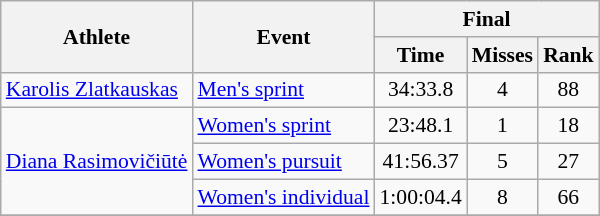<table class="wikitable" style="font-size:90%">
<tr>
<th rowspan="2">Athlete</th>
<th rowspan="2">Event</th>
<th colspan="3">Final</th>
</tr>
<tr>
<th>Time</th>
<th>Misses</th>
<th>Rank</th>
</tr>
<tr>
<td><a href='#'>Karolis Zlatkauskas</a></td>
<td><a href='#'>Men's sprint</a></td>
<td align="center">34:33.8</td>
<td align="center">4</td>
<td align="center">88</td>
</tr>
<tr>
<td rowspan=3><a href='#'>Diana Rasimovičiūtė</a></td>
<td><a href='#'>Women's sprint</a></td>
<td align="center">23:48.1</td>
<td align="center">1</td>
<td align="center">18</td>
</tr>
<tr>
<td><a href='#'>Women's pursuit</a></td>
<td align="center">41:56.37</td>
<td align="center">5</td>
<td align="center">27</td>
</tr>
<tr>
<td><a href='#'>Women's individual</a></td>
<td align="center">1:00:04.4</td>
<td align="center">8</td>
<td align="center">66</td>
</tr>
<tr>
</tr>
</table>
